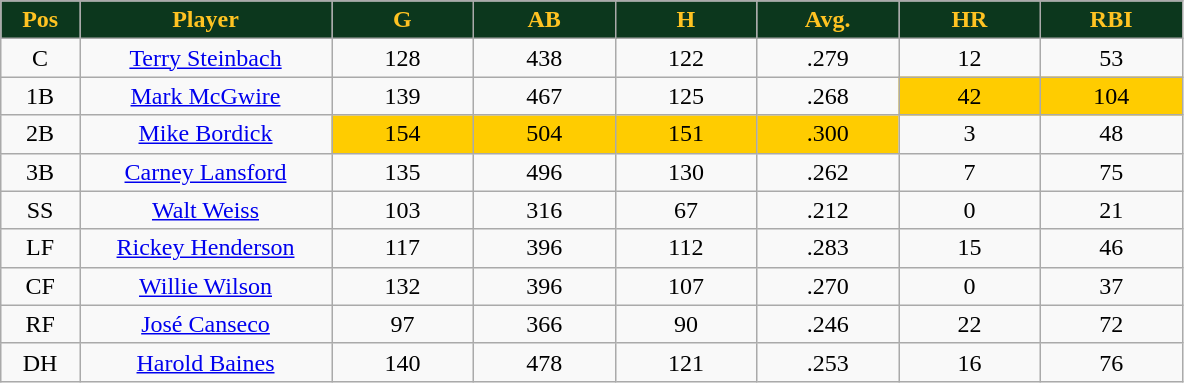<table class="wikitable sortable">
<tr>
<th style="background:#0C371D;color:#ffc322;" width="5%">Pos</th>
<th style="background:#0C371D;color:#ffc322;" width="16%">Player</th>
<th style="background:#0C371D;color:#ffc322;" width="9%">G</th>
<th style="background:#0C371D;color:#ffc322;" width="9%">AB</th>
<th style="background:#0C371D;color:#ffc322;" width="9%">H</th>
<th style="background:#0C371D;color:#ffc322;" width="9%">Avg.</th>
<th style="background:#0C371D;color:#ffc322;" width="9%">HR</th>
<th style="background:#0C371D;color:#ffc322;" width="9%">RBI</th>
</tr>
<tr align="center">
<td>C</td>
<td><a href='#'>Terry Steinbach</a></td>
<td>128</td>
<td>438</td>
<td>122</td>
<td>.279</td>
<td>12</td>
<td>53</td>
</tr>
<tr align="center">
<td>1B</td>
<td><a href='#'>Mark McGwire</a></td>
<td>139</td>
<td>467</td>
<td>125</td>
<td>.268</td>
<td bgcolor="FFCC00">42</td>
<td bgcolor="FFCC00">104</td>
</tr>
<tr align="center">
<td>2B</td>
<td><a href='#'>Mike Bordick</a></td>
<td bgcolor="FFCC00">154</td>
<td bgcolor="FFCC00">504</td>
<td bgcolor="FFCC00">151</td>
<td bgcolor="FFCC00">.300</td>
<td>3</td>
<td>48</td>
</tr>
<tr align="center">
<td>3B</td>
<td><a href='#'>Carney Lansford</a></td>
<td>135</td>
<td>496</td>
<td>130</td>
<td>.262</td>
<td>7</td>
<td>75</td>
</tr>
<tr align="center">
<td>SS</td>
<td><a href='#'>Walt Weiss</a></td>
<td>103</td>
<td>316</td>
<td>67</td>
<td>.212</td>
<td>0</td>
<td>21</td>
</tr>
<tr align="center">
<td>LF</td>
<td><a href='#'>Rickey Henderson</a></td>
<td>117</td>
<td>396</td>
<td>112</td>
<td>.283</td>
<td>15</td>
<td>46</td>
</tr>
<tr align="center">
<td>CF</td>
<td><a href='#'>Willie Wilson</a></td>
<td>132</td>
<td>396</td>
<td>107</td>
<td>.270</td>
<td>0</td>
<td>37</td>
</tr>
<tr align="center">
<td>RF</td>
<td><a href='#'>José Canseco</a></td>
<td>97</td>
<td>366</td>
<td>90</td>
<td>.246</td>
<td>22</td>
<td>72</td>
</tr>
<tr align="center">
<td>DH</td>
<td><a href='#'>Harold Baines</a></td>
<td>140</td>
<td>478</td>
<td>121</td>
<td>.253</td>
<td>16</td>
<td>76</td>
</tr>
</table>
